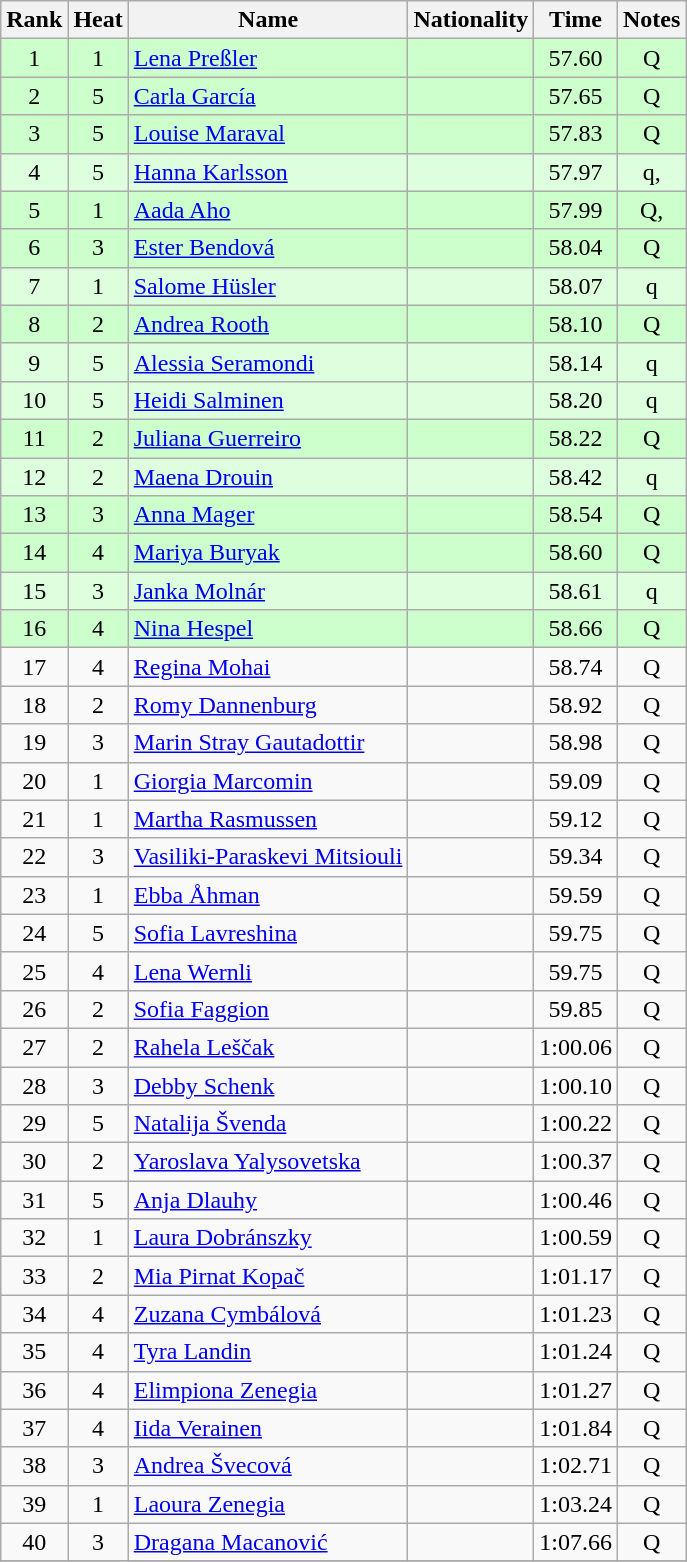<table class="wikitable sortable" style="text-align:center;">
<tr>
<th>Rank</th>
<th>Heat</th>
<th>Name</th>
<th>Nationality</th>
<th>Time</th>
<th>Notes</th>
</tr>
<tr bgcolor=ccffcc>
<td>1</td>
<td>1</td>
<td align=left><a href='#'>Lena Preßler</a></td>
<td align=left></td>
<td>57.60</td>
<td>Q</td>
</tr>
<tr bgcolor=ccffcc>
<td>2</td>
<td>5</td>
<td align=left><a href='#'>Carla García</a></td>
<td align=left></td>
<td>57.65</td>
<td>Q</td>
</tr>
<tr bgcolor=ccffcc>
<td>3</td>
<td>5</td>
<td align=left><a href='#'>Louise Maraval</a></td>
<td align=left></td>
<td>57.83</td>
<td>Q</td>
</tr>
<tr bgcolor=ddffdd>
<td>4</td>
<td>5</td>
<td align=left><a href='#'>Hanna Karlsson</a></td>
<td align=left></td>
<td>57.97</td>
<td>q, </td>
</tr>
<tr bgcolor=ccffcc>
<td>5</td>
<td>1</td>
<td align=left><a href='#'>Aada Aho</a></td>
<td align=left></td>
<td>57.99</td>
<td>Q, </td>
</tr>
<tr bgcolor=ccffcc>
<td>6</td>
<td>3</td>
<td align=left><a href='#'>Ester Bendová</a></td>
<td align=left></td>
<td>58.04</td>
<td>Q</td>
</tr>
<tr bgcolor=ddffdd>
<td>7</td>
<td>1</td>
<td align=left><a href='#'>Salome Hüsler</a></td>
<td align=left></td>
<td>58.07</td>
<td>q</td>
</tr>
<tr bgcolor=ccffcc>
<td>8</td>
<td>2</td>
<td align=left><a href='#'>Andrea Rooth</a></td>
<td align=left></td>
<td>58.10</td>
<td>Q</td>
</tr>
<tr bgcolor=ddffdd>
<td>9</td>
<td>5</td>
<td align=left><a href='#'>Alessia Seramondi</a></td>
<td align=left></td>
<td>58.14</td>
<td>q</td>
</tr>
<tr bgcolor=ddffdd>
<td>10</td>
<td>5</td>
<td align=left><a href='#'>Heidi Salminen</a></td>
<td align=left></td>
<td>58.20</td>
<td>q</td>
</tr>
<tr bgcolor=ccffcc>
<td>11</td>
<td>2</td>
<td align=left><a href='#'>Juliana Guerreiro</a></td>
<td align=left></td>
<td>58.22</td>
<td>Q</td>
</tr>
<tr bgcolor=ddffdd>
<td>12</td>
<td>2</td>
<td align=left><a href='#'>Maena Drouin</a></td>
<td align=left></td>
<td>58.42</td>
<td>q</td>
</tr>
<tr bgcolor=ccffcc>
<td>13</td>
<td>3</td>
<td align=left><a href='#'>Anna Mager</a></td>
<td align=left></td>
<td>58.54</td>
<td>Q</td>
</tr>
<tr bgcolor=ccffcc>
<td>14</td>
<td>4</td>
<td align=left><a href='#'>Mariya Buryak</a></td>
<td align=left></td>
<td>58.60</td>
<td>Q</td>
</tr>
<tr bgcolor=ddffdd>
<td>15</td>
<td>3</td>
<td align=left><a href='#'>Janka Molnár</a></td>
<td align=left></td>
<td>58.61</td>
<td>q</td>
</tr>
<tr bgcolor=ccffcc>
<td>16</td>
<td>4</td>
<td align=left><a href='#'>Nina Hespel</a></td>
<td align=left></td>
<td>58.66</td>
<td>Q</td>
</tr>
<tr>
<td>17</td>
<td>4</td>
<td align=left><a href='#'>Regina Mohai</a></td>
<td align=left></td>
<td>58.74</td>
<td>Q</td>
</tr>
<tr>
<td>18</td>
<td>2</td>
<td align=left><a href='#'>Romy Dannenburg</a></td>
<td align=left></td>
<td>58.92</td>
<td>Q</td>
</tr>
<tr>
<td>19</td>
<td>3</td>
<td align=left><a href='#'>Marin Stray Gautadottir</a></td>
<td align=left></td>
<td>58.98</td>
<td>Q</td>
</tr>
<tr>
<td>20</td>
<td>1</td>
<td align=left><a href='#'>Giorgia Marcomin</a></td>
<td align=left></td>
<td>59.09</td>
<td>Q</td>
</tr>
<tr>
<td>21</td>
<td>1</td>
<td align=left><a href='#'>Martha Rasmussen</a></td>
<td align=left></td>
<td>59.12</td>
<td>Q</td>
</tr>
<tr>
<td>22</td>
<td>3</td>
<td align=left><a href='#'>Vasiliki-Paraskevi Mitsiouli</a></td>
<td align=left></td>
<td>59.34</td>
<td>Q</td>
</tr>
<tr>
<td>23</td>
<td>1</td>
<td align=left><a href='#'>Ebba Åhman</a></td>
<td align=left></td>
<td>59.59</td>
<td>Q</td>
</tr>
<tr>
<td>24</td>
<td>5</td>
<td align=left><a href='#'>Sofia Lavreshina</a></td>
<td align=left></td>
<td>59.75</td>
<td>Q</td>
</tr>
<tr>
<td>25</td>
<td>4</td>
<td align=left><a href='#'>Lena Wernli</a></td>
<td align=left></td>
<td>59.75</td>
<td>Q</td>
</tr>
<tr>
<td>26</td>
<td>2</td>
<td align=left><a href='#'>Sofia Faggion</a></td>
<td align=left></td>
<td>59.85</td>
<td>Q</td>
</tr>
<tr>
<td>27</td>
<td>2</td>
<td align=left><a href='#'>Rahela Leščak</a></td>
<td align=left></td>
<td>1:00.06</td>
<td>Q</td>
</tr>
<tr>
<td>28</td>
<td>3</td>
<td align=left><a href='#'>Debby Schenk</a></td>
<td align=left></td>
<td>1:00.10</td>
<td>Q</td>
</tr>
<tr>
<td>29</td>
<td>5</td>
<td align=left><a href='#'>Natalija Švenda</a></td>
<td align=left></td>
<td>1:00.22</td>
<td>Q</td>
</tr>
<tr>
<td>30</td>
<td>2</td>
<td align=left><a href='#'>Yaroslava Yalysovetska</a></td>
<td align=left></td>
<td>1:00.37</td>
<td>Q</td>
</tr>
<tr>
<td>31</td>
<td>5</td>
<td align=left><a href='#'>Anja Dlauhy</a></td>
<td align=left></td>
<td>1:00.46</td>
<td>Q</td>
</tr>
<tr>
<td>32</td>
<td>1</td>
<td align=left><a href='#'>Laura Dobránszky</a></td>
<td align=left></td>
<td>1:00.59</td>
<td>Q</td>
</tr>
<tr>
<td>33</td>
<td>2</td>
<td align=left><a href='#'>Mia Pirnat Kopač</a></td>
<td align=left></td>
<td>1:01.17</td>
<td>Q</td>
</tr>
<tr>
<td>34</td>
<td>4</td>
<td align=left><a href='#'>Zuzana Cymbálová</a></td>
<td align=left></td>
<td>1:01.23</td>
<td>Q</td>
</tr>
<tr>
<td>35</td>
<td>4</td>
<td align=left><a href='#'>Tyra Landin</a></td>
<td align=left></td>
<td>1:01.24</td>
<td>Q</td>
</tr>
<tr>
<td>36</td>
<td>4</td>
<td align=left><a href='#'>Elimpiona Zenegia</a></td>
<td align=left></td>
<td>1:01.27</td>
<td>Q</td>
</tr>
<tr>
<td>37</td>
<td>4</td>
<td align=left><a href='#'>Iida Verainen</a></td>
<td align=left></td>
<td>1:01.84</td>
<td>Q</td>
</tr>
<tr>
<td>38</td>
<td>3</td>
<td align=left><a href='#'>Andrea Švecová</a></td>
<td align=left></td>
<td>1:02.71</td>
<td>Q</td>
</tr>
<tr>
<td>39</td>
<td>1</td>
<td align=left><a href='#'>Laoura Zenegia</a></td>
<td align=left></td>
<td>1:03.24</td>
<td>Q</td>
</tr>
<tr>
<td>40</td>
<td>3</td>
<td align=left><a href='#'>Dragana Macanović</a></td>
<td align=left></td>
<td>1:07.66</td>
<td>Q</td>
</tr>
<tr>
</tr>
</table>
